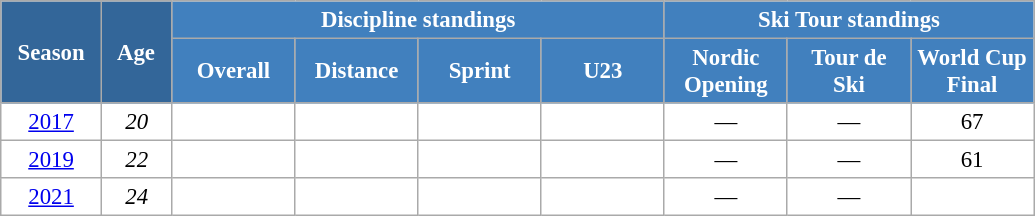<table class="wikitable" style="font-size:95%; text-align:center; border:grey solid 1px; border-collapse:collapse; background:#ffffff;">
<tr>
<th style="background-color:#369; color:white; width:60px;" rowspan="2"> Season </th>
<th style="background-color:#369; color:white; width:40px;" rowspan="2"> Age </th>
<th style="background-color:#4180be; color:white;" colspan="4">Discipline standings</th>
<th style="background-color:#4180be; color:white;" colspan="3">Ski Tour standings</th>
</tr>
<tr>
<th style="background-color:#4180be; color:white; width:75px;">Overall</th>
<th style="background-color:#4180be; color:white; width:75px;">Distance</th>
<th style="background-color:#4180be; color:white; width:75px;">Sprint</th>
<th style="background-color:#4180be; color:white; width:75px;">U23</th>
<th style="background-color:#4180be; color:white; width:75px;">Nordic<br>Opening</th>
<th style="background-color:#4180be; color:white; width:75px;">Tour de<br>Ski</th>
<th style="background-color:#4180be; color:white; width:75px;">World Cup<br>Final</th>
</tr>
<tr>
<td><a href='#'>2017</a></td>
<td><em>20</em></td>
<td></td>
<td></td>
<td></td>
<td></td>
<td>—</td>
<td>—</td>
<td>67</td>
</tr>
<tr>
<td><a href='#'>2019</a></td>
<td><em>22</em></td>
<td></td>
<td></td>
<td></td>
<td></td>
<td>—</td>
<td>—</td>
<td>61</td>
</tr>
<tr>
<td><a href='#'>2021</a></td>
<td><em>24</em></td>
<td></td>
<td></td>
<td></td>
<td></td>
<td>—</td>
<td>—</td>
<td></td>
</tr>
</table>
